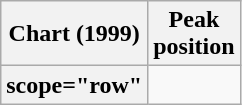<table class="wikitable plainrowheaders" style="text-align:center">
<tr>
<th scope="col">Chart (1999)</th>
<th scope="col">Peak<br>position</th>
</tr>
<tr>
<th>scope="row" </th>
</tr>
</table>
